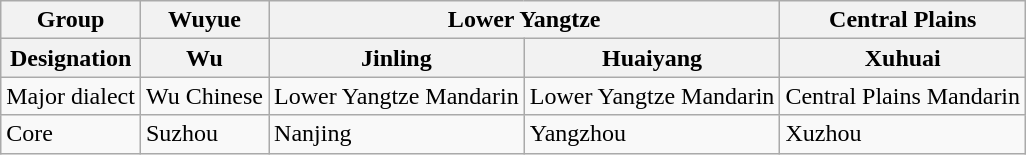<table class="wikitable">
<tr>
<th>Group</th>
<th>Wuyue</th>
<th colspan=2>Lower Yangtze</th>
<th>Central Plains</th>
</tr>
<tr>
<th>Designation</th>
<th>Wu</th>
<th>Jinling</th>
<th>Huaiyang</th>
<th>Xuhuai</th>
</tr>
<tr>
<td>Major dialect</td>
<td>Wu Chinese</td>
<td>Lower Yangtze Mandarin</td>
<td>Lower Yangtze Mandarin</td>
<td>Central Plains Mandarin</td>
</tr>
<tr>
<td>Core</td>
<td>Suzhou</td>
<td>Nanjing</td>
<td>Yangzhou</td>
<td>Xuzhou</td>
</tr>
</table>
